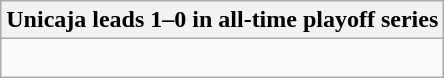<table class="wikitable collapsible collapsed">
<tr>
<th>Unicaja leads 1–0 in all-time playoff series</th>
</tr>
<tr>
<td><br></td>
</tr>
</table>
